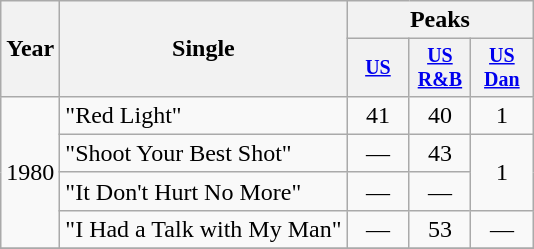<table class="wikitable" style="text-align:center;">
<tr>
<th rowspan="2">Year</th>
<th rowspan="2">Single</th>
<th colspan="3">Peaks</th>
</tr>
<tr style="font-size:smaller;">
<th width="35"><a href='#'>US</a><br></th>
<th width="35"><a href='#'>US<br>R&B</a><br></th>
<th width="35"><a href='#'>US<br>Dan</a><br></th>
</tr>
<tr>
<td rowspan="4">1980</td>
<td align="left">"Red Light"</td>
<td>41</td>
<td>40</td>
<td>1</td>
</tr>
<tr>
<td align="left">"Shoot Your Best Shot"</td>
<td>—</td>
<td>43</td>
<td rowspan="2">1</td>
</tr>
<tr>
<td align="left">"It Don't Hurt No More"</td>
<td>—</td>
<td>—</td>
</tr>
<tr>
<td align="left">"I Had a Talk with My Man"</td>
<td>—</td>
<td>53</td>
<td>—</td>
</tr>
<tr>
</tr>
</table>
